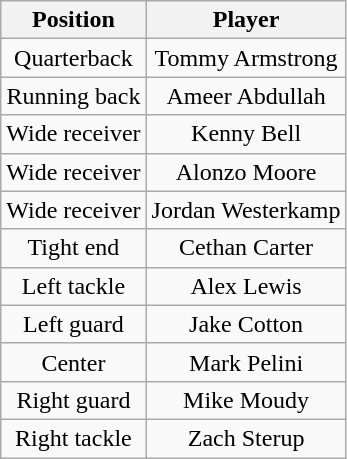<table class="wikitable" style="text-align: center;">
<tr>
<th>Position</th>
<th>Player</th>
</tr>
<tr>
<td>Quarterback</td>
<td>Tommy Armstrong</td>
</tr>
<tr>
<td>Running back</td>
<td>Ameer Abdullah</td>
</tr>
<tr>
<td>Wide receiver</td>
<td>Kenny Bell</td>
</tr>
<tr>
<td>Wide receiver</td>
<td>Alonzo Moore</td>
</tr>
<tr>
<td>Wide receiver</td>
<td>Jordan Westerkamp</td>
</tr>
<tr>
<td>Tight end</td>
<td>Cethan Carter</td>
</tr>
<tr>
<td>Left tackle</td>
<td>Alex Lewis</td>
</tr>
<tr>
<td>Left guard</td>
<td>Jake Cotton</td>
</tr>
<tr>
<td>Center</td>
<td>Mark Pelini</td>
</tr>
<tr>
<td>Right guard</td>
<td>Mike Moudy</td>
</tr>
<tr>
<td>Right tackle</td>
<td>Zach Sterup</td>
</tr>
</table>
